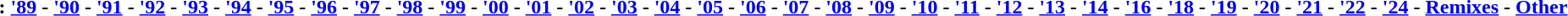<table id="toc" class="toc" summary="Contents" style="margin:auto;">
<tr>
<th>:</th>
<td><strong><a href='#'>'89</a> - <a href='#'>'90</a> - <a href='#'>'91</a> - <a href='#'>'92</a> - <a href='#'>'93</a> - <a href='#'>'94</a> - <a href='#'>'95</a> - <a href='#'>'96</a> - <a href='#'>'97</a> - <a href='#'>'98</a> - <a href='#'>'99</a> - <a href='#'>'00</a> - <a href='#'>'01</a> - <a href='#'>'02</a> - <a href='#'>'03</a> - <a href='#'>'04</a> - <a href='#'>'05</a> - <a href='#'>'06</a> - <a href='#'>'07</a> - <a href='#'>'08</a> - <a href='#'>'09</a> - <a href='#'>'10</a> - <a href='#'>'11</a> - <a href='#'>'12</a> - <a href='#'>'13</a> - <a href='#'>'14</a> - <a href='#'>'16</a> - <a href='#'>'18</a> - <a href='#'>'19</a> - <a href='#'>'20</a> - <a href='#'>'21</a> - <a href='#'>'22</a> - <a href='#'>'24</a> - <a href='#'>Remixes</a> - <a href='#'>Other</a> </strong>  </td>
</tr>
</table>
